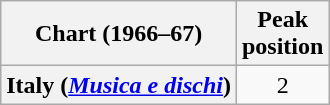<table class="wikitable plainrowheaders" style="text-align:center">
<tr>
<th scope="col">Chart (1966–67)</th>
<th scope="col">Peak<br>position</th>
</tr>
<tr>
<th scope="row">Italy (<em><a href='#'>Musica e dischi</a></em>)</th>
<td>2</td>
</tr>
</table>
